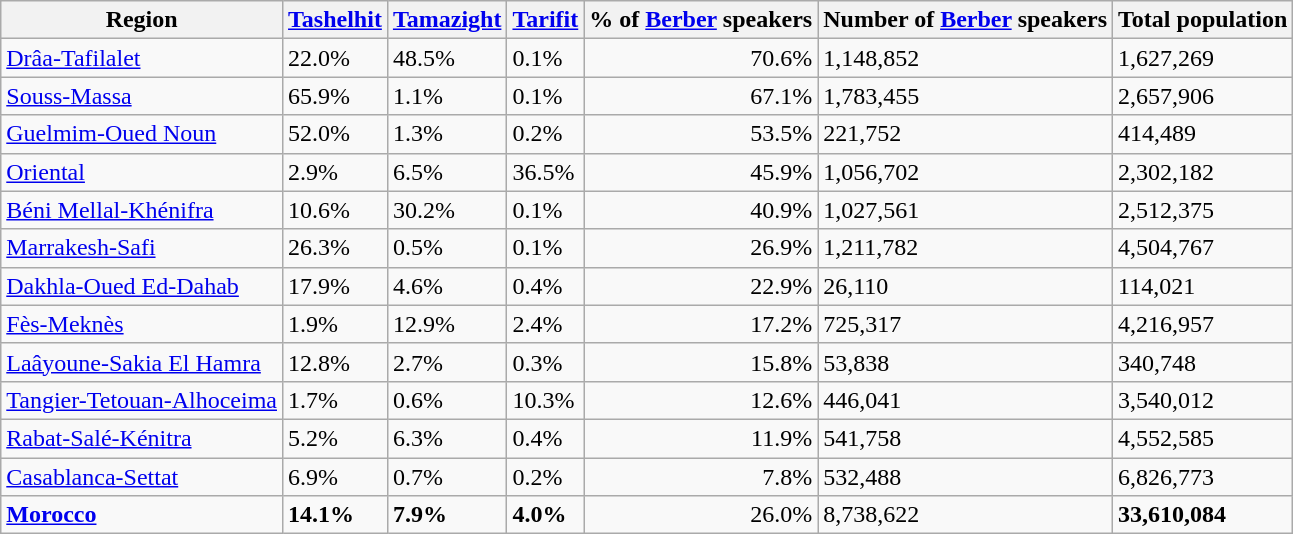<table class="wikitable sortable" style="margin:1em Left 1em auto;">
<tr>
<th scope="col">Region</th>
<th scope="col"><a href='#'>Tashelhit</a></th>
<th scope="col"><a href='#'>Tamazight</a></th>
<th scope="col"><a href='#'>Tarifit</a></th>
<th scope="col">% of <a href='#'>Berber</a> speakers</th>
<th>Number of <a href='#'>Berber</a> speakers</th>
<th scope="col">Total population</th>
</tr>
<tr>
<td><a href='#'>Drâa-Tafilalet</a></td>
<td>22.0%</td>
<td>48.5%</td>
<td>0.1%</td>
<td align="Right">70.6%</td>
<td>1,148,852</td>
<td>1,627,269</td>
</tr>
<tr>
<td><a href='#'>Souss-Massa</a></td>
<td>65.9%</td>
<td>1.1%</td>
<td>0.1%</td>
<td align="Right">67.1%</td>
<td>1,783,455</td>
<td>2,657,906</td>
</tr>
<tr>
<td><a href='#'>Guelmim-Oued Noun</a></td>
<td>52.0%</td>
<td>1.3%</td>
<td>0.2%</td>
<td align="Right">53.5%</td>
<td>221,752</td>
<td>414,489</td>
</tr>
<tr>
<td><a href='#'>Oriental</a></td>
<td>2.9%</td>
<td>6.5%</td>
<td>36.5%</td>
<td align="Right">45.9%</td>
<td>1,056,702</td>
<td>2,302,182</td>
</tr>
<tr>
<td><a href='#'>Béni Mellal-Khénifra</a></td>
<td>10.6%</td>
<td>30.2%</td>
<td>0.1%</td>
<td align="Right">40.9%</td>
<td>1,027,561</td>
<td>2,512,375</td>
</tr>
<tr>
<td><a href='#'>Marrakesh-Safi</a></td>
<td>26.3%</td>
<td>0.5%</td>
<td>0.1%</td>
<td align="Right">26.9%</td>
<td>1,211,782</td>
<td>4,504,767</td>
</tr>
<tr>
<td><a href='#'>Dakhla-Oued Ed-Dahab</a></td>
<td>17.9%</td>
<td>4.6%</td>
<td>0.4%</td>
<td align="Right">22.9%</td>
<td>26,110</td>
<td>114,021</td>
</tr>
<tr>
<td><a href='#'>Fès-Meknès</a></td>
<td>1.9%</td>
<td>12.9%</td>
<td>2.4%</td>
<td align="Right">17.2%</td>
<td>725,317</td>
<td>4,216,957</td>
</tr>
<tr>
<td><a href='#'>Laâyoune-Sakia El Hamra</a></td>
<td>12.8%</td>
<td>2.7%</td>
<td>0.3%</td>
<td align="Right">15.8%</td>
<td>53,838</td>
<td>340,748</td>
</tr>
<tr>
<td><a href='#'>Tangier-Tetouan-Alhoceima</a></td>
<td>1.7%</td>
<td>0.6%</td>
<td>10.3%</td>
<td align="Right">12.6%</td>
<td>446,041</td>
<td>3,540,012</td>
</tr>
<tr>
<td><a href='#'>Rabat-Salé-Kénitra</a></td>
<td>5.2%</td>
<td>6.3%</td>
<td>0.4%</td>
<td align="Right">11.9%</td>
<td>541,758</td>
<td>4,552,585</td>
</tr>
<tr>
<td><a href='#'>Casablanca-Settat</a></td>
<td>6.9%</td>
<td>0.7%</td>
<td>0.2%</td>
<td align="Right">7.8%</td>
<td>532,488</td>
<td>6,826,773</td>
</tr>
<tr>
<td><strong><a href='#'>Morocco</a></strong></td>
<td><strong>14.1%</strong></td>
<td><strong>7.9%</strong></td>
<td><strong>4.0%</strong></td>
<td align="Right">26.0%</td>
<td>8,738,622</td>
<td><strong>33,610,084</strong></td>
</tr>
</table>
